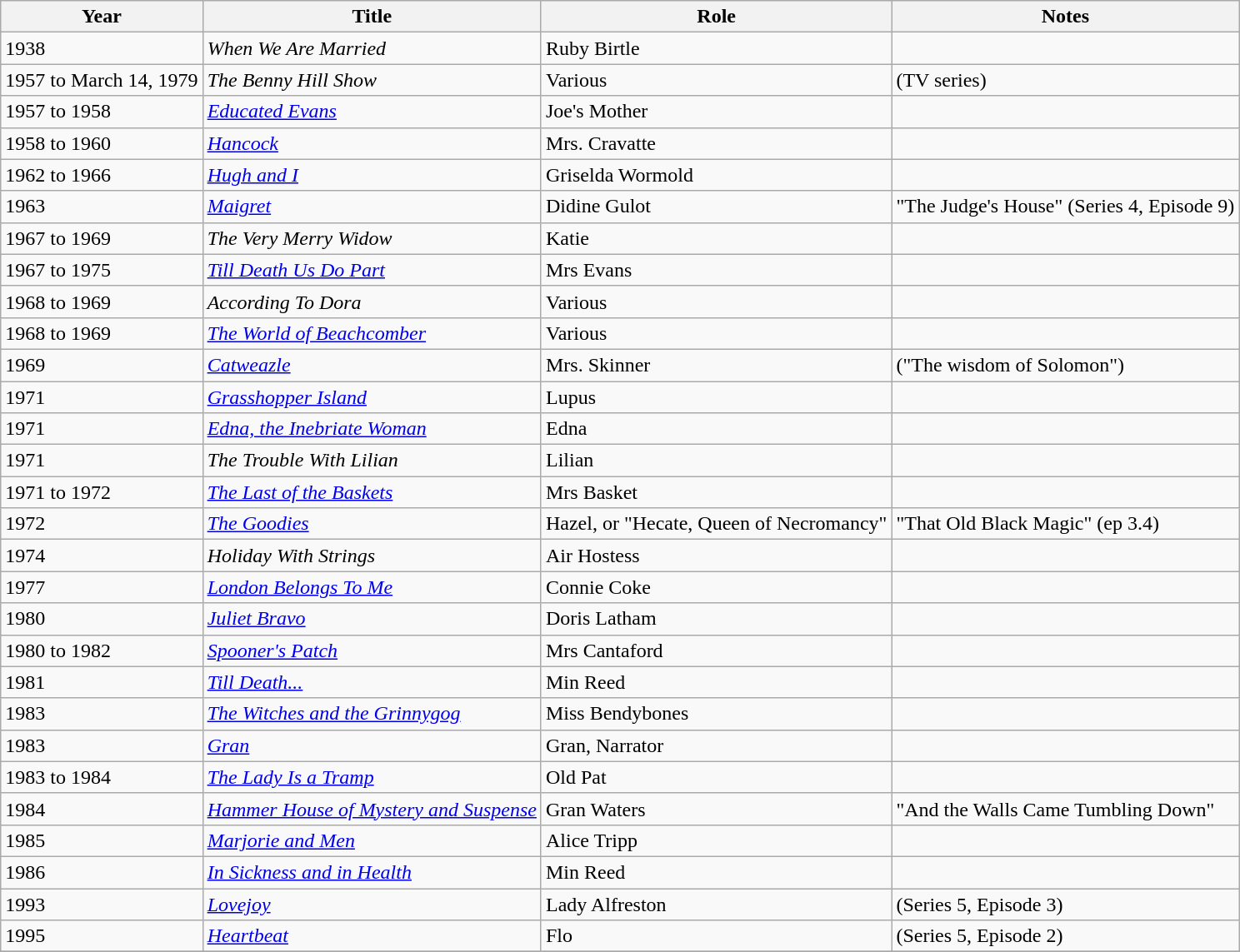<table class="wikitable">
<tr>
<th>Year</th>
<th>Title</th>
<th>Role</th>
<th>Notes</th>
</tr>
<tr>
<td>1938</td>
<td><em>When We Are Married</em></td>
<td>Ruby Birtle</td>
<td></td>
</tr>
<tr>
<td>1957 to March 14, 1979</td>
<td><em>The Benny Hill Show</em></td>
<td>Various</td>
<td>(TV series)</td>
</tr>
<tr>
<td>1957 to 1958</td>
<td><em><a href='#'>Educated Evans</a></em></td>
<td>Joe's Mother</td>
<td></td>
</tr>
<tr>
<td>1958 to 1960</td>
<td><em><a href='#'>Hancock</a></em></td>
<td>Mrs. Cravatte</td>
<td></td>
</tr>
<tr>
<td>1962 to 1966</td>
<td><em><a href='#'>Hugh and I</a></em></td>
<td>Griselda Wormold</td>
<td></td>
</tr>
<tr>
<td>1963</td>
<td><em><a href='#'>Maigret</a></em></td>
<td>Didine Gulot</td>
<td>"The Judge's House" (Series 4, Episode 9)</td>
</tr>
<tr>
<td>1967 to 1969</td>
<td><em>The Very Merry Widow</em></td>
<td>Katie</td>
<td></td>
</tr>
<tr>
<td>1967 to 1975</td>
<td><em><a href='#'>Till Death Us Do Part</a></em></td>
<td>Mrs Evans</td>
<td></td>
</tr>
<tr>
<td>1968 to 1969</td>
<td><em>According To Dora</em></td>
<td>Various</td>
<td></td>
</tr>
<tr>
<td>1968 to 1969</td>
<td><em><a href='#'>The World of Beachcomber</a></em></td>
<td>Various</td>
<td></td>
</tr>
<tr>
<td>1969</td>
<td><em><a href='#'>Catweazle</a></em></td>
<td>Mrs. Skinner</td>
<td>("The wisdom of Solomon")</td>
</tr>
<tr>
<td>1971</td>
<td><em><a href='#'>Grasshopper Island</a></em></td>
<td>Lupus</td>
<td></td>
</tr>
<tr>
<td>1971</td>
<td><em><a href='#'>Edna, the Inebriate Woman</a></em></td>
<td>Edna</td>
<td></td>
</tr>
<tr>
<td>1971</td>
<td><em>The Trouble With Lilian</em></td>
<td>Lilian</td>
<td></td>
</tr>
<tr>
<td>1971 to 1972</td>
<td><em><a href='#'>The Last of the Baskets</a></em></td>
<td>Mrs Basket</td>
<td></td>
</tr>
<tr>
<td>1972</td>
<td><em><a href='#'>The Goodies</a></em></td>
<td>Hazel, or "Hecate, Queen of Necromancy"</td>
<td>"That Old Black Magic" (ep 3.4)</td>
</tr>
<tr>
<td>1974</td>
<td><em>Holiday With Strings</em></td>
<td>Air Hostess</td>
<td></td>
</tr>
<tr>
<td>1977</td>
<td><em><a href='#'>London Belongs To Me</a></em></td>
<td>Connie Coke</td>
<td></td>
</tr>
<tr>
<td>1980</td>
<td><em><a href='#'>Juliet Bravo</a></em></td>
<td>Doris Latham</td>
<td></td>
</tr>
<tr>
<td>1980 to 1982</td>
<td><em><a href='#'>Spooner's Patch</a></em></td>
<td>Mrs Cantaford</td>
<td></td>
</tr>
<tr>
<td>1981</td>
<td><em><a href='#'>Till Death...</a></em></td>
<td>Min Reed</td>
<td></td>
</tr>
<tr>
<td>1983</td>
<td><em><a href='#'>The Witches and the Grinnygog</a></em></td>
<td>Miss Bendybones</td>
<td></td>
</tr>
<tr>
<td>1983</td>
<td><em><a href='#'>Gran</a></em></td>
<td>Gran, Narrator</td>
<td></td>
</tr>
<tr>
<td>1983 to 1984</td>
<td><em><a href='#'>The Lady Is a Tramp</a></em></td>
<td>Old Pat</td>
<td></td>
</tr>
<tr>
<td>1984</td>
<td><em><a href='#'>Hammer House of Mystery and Suspense</a></em></td>
<td>Gran Waters</td>
<td>"And the Walls Came Tumbling Down"</td>
</tr>
<tr>
<td>1985</td>
<td><em><a href='#'>Marjorie and Men</a></em></td>
<td>Alice Tripp</td>
<td></td>
</tr>
<tr>
<td>1986</td>
<td><em><a href='#'>In Sickness and in Health</a></em></td>
<td>Min Reed</td>
<td></td>
</tr>
<tr>
<td>1993</td>
<td><em><a href='#'>Lovejoy</a></em></td>
<td>Lady Alfreston</td>
<td>(Series 5, Episode 3)</td>
</tr>
<tr>
<td>1995</td>
<td><em><a href='#'>Heartbeat</a></em></td>
<td>Flo</td>
<td>(Series 5, Episode 2)</td>
</tr>
<tr>
</tr>
</table>
